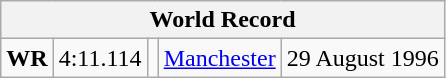<table class="wikitable">
<tr>
<th colspan=5>World Record</th>
</tr>
<tr>
<td><strong>WR</strong></td>
<td>4:11.114</td>
<td></td>
<td><a href='#'>Manchester</a> </td>
<td>29 August 1996</td>
</tr>
</table>
